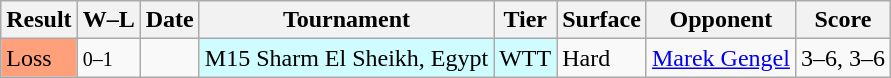<table class="wikitable">
<tr>
<th>Result</th>
<th class="unsortable">W–L</th>
<th>Date</th>
<th>Tournament</th>
<th>Tier</th>
<th>Surface</th>
<th>Opponent</th>
<th class="unsortable">Score</th>
</tr>
<tr>
<td bgcolor=ffa07a>Loss</td>
<td><small>0–1</small></td>
<td></td>
<td style="background:#cffcff;">M15 Sharm El Sheikh, Egypt</td>
<td style="background:#cffcff;">WTT</td>
<td>Hard</td>
<td> <a href='#'>Marek Gengel</a></td>
<td>3–6, 3–6</td>
</tr>
</table>
